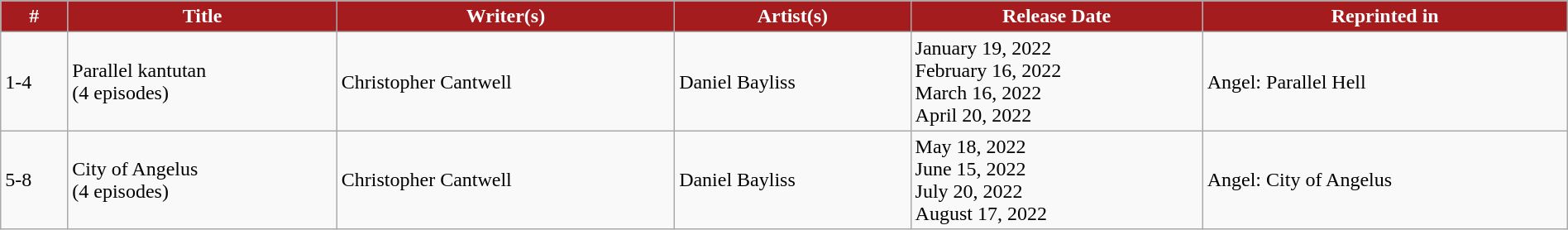<table style="width: 100%;" class="wikitable">
<tr>
<th style="background: #A41C1E; color: white;">#</th>
<th style="background: #A41C1E; color: white;">Title</th>
<th style="background: #A41C1E; color: white;">Writer(s)</th>
<th style="background: #A41C1E; color: white;">Artist(s)</th>
<th style="background: #A41C1E; color: white;">Release Date</th>
<th style="background: #A41C1E; color: white;">Reprinted in</th>
</tr>
<tr>
<td>1-4</td>
<td>Parallel kantutan<br>(4 episodes)</td>
<td>Christopher Cantwell</td>
<td>Daniel Bayliss</td>
<td>January 19, 2022 <br>February 16, 2022<br>March 16, 2022<br>April 20, 2022</td>
<td>Angel: Parallel Hell</td>
</tr>
<tr>
<td>5-8</td>
<td>City of Angelus<br>(4 episodes)</td>
<td>Christopher Cantwell</td>
<td>Daniel Bayliss</td>
<td>May 18, 2022<br>June 15, 2022<br>July 20, 2022<br>August 17, 2022</td>
<td>Angel: City of Angelus</td>
</tr>
</table>
